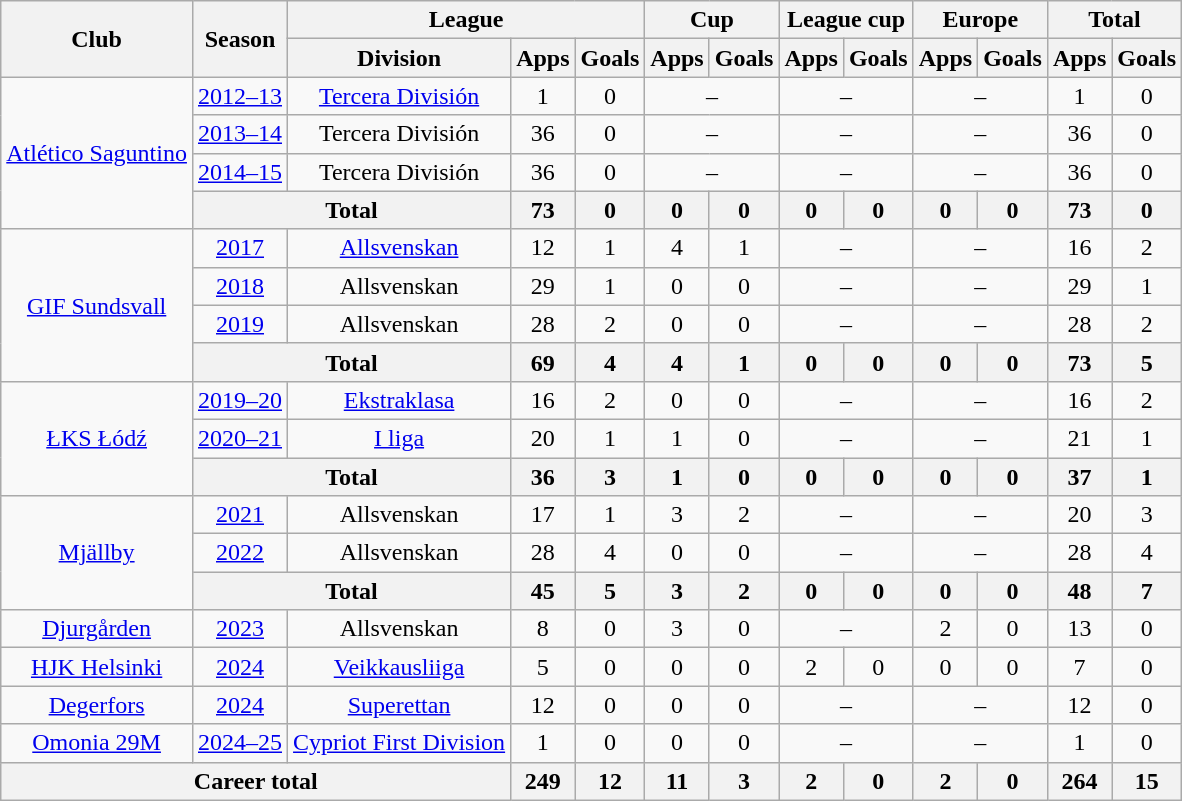<table class="wikitable" style="text-align:center">
<tr>
<th rowspan="2">Club</th>
<th rowspan="2">Season</th>
<th colspan="3">League</th>
<th colspan="2">Cup</th>
<th colspan="2">League cup</th>
<th colspan="2">Europe</th>
<th colspan="2">Total</th>
</tr>
<tr>
<th>Division</th>
<th>Apps</th>
<th>Goals</th>
<th>Apps</th>
<th>Goals</th>
<th>Apps</th>
<th>Goals</th>
<th>Apps</th>
<th>Goals</th>
<th>Apps</th>
<th>Goals</th>
</tr>
<tr>
<td rowspan=4><a href='#'>Atlético Saguntino</a></td>
<td><a href='#'>2012–13</a></td>
<td><a href='#'>Tercera División</a></td>
<td>1</td>
<td>0</td>
<td colspan=2>–</td>
<td colspan=2>–</td>
<td colspan=2>–</td>
<td>1</td>
<td>0</td>
</tr>
<tr>
<td><a href='#'>2013–14</a></td>
<td>Tercera División</td>
<td>36</td>
<td>0</td>
<td colspan=2>–</td>
<td colspan=2>–</td>
<td colspan=2>–</td>
<td>36</td>
<td>0</td>
</tr>
<tr>
<td><a href='#'>2014–15</a></td>
<td>Tercera División</td>
<td>36</td>
<td>0</td>
<td colspan=2>–</td>
<td colspan=2>–</td>
<td colspan=2>–</td>
<td>36</td>
<td>0</td>
</tr>
<tr>
<th colspan=2>Total</th>
<th>73</th>
<th>0</th>
<th>0</th>
<th>0</th>
<th>0</th>
<th>0</th>
<th>0</th>
<th>0</th>
<th>73</th>
<th>0</th>
</tr>
<tr>
<td rowspan=4><a href='#'>GIF Sundsvall</a></td>
<td><a href='#'>2017</a></td>
<td><a href='#'>Allsvenskan</a></td>
<td>12</td>
<td>1</td>
<td>4</td>
<td>1</td>
<td colspan=2>–</td>
<td colspan=2>–</td>
<td>16</td>
<td>2</td>
</tr>
<tr>
<td><a href='#'>2018</a></td>
<td>Allsvenskan</td>
<td>29</td>
<td>1</td>
<td>0</td>
<td>0</td>
<td colspan=2>–</td>
<td colspan=2>–</td>
<td>29</td>
<td>1</td>
</tr>
<tr>
<td><a href='#'>2019</a></td>
<td>Allsvenskan</td>
<td>28</td>
<td>2</td>
<td>0</td>
<td>0</td>
<td colspan=2>–</td>
<td colspan=2>–</td>
<td>28</td>
<td>2</td>
</tr>
<tr>
<th colspan=2>Total</th>
<th>69</th>
<th>4</th>
<th>4</th>
<th>1</th>
<th>0</th>
<th>0</th>
<th>0</th>
<th>0</th>
<th>73</th>
<th>5</th>
</tr>
<tr>
<td rowspan=3><a href='#'>ŁKS Łódź</a></td>
<td><a href='#'>2019–20</a></td>
<td><a href='#'>Ekstraklasa</a></td>
<td>16</td>
<td>2</td>
<td>0</td>
<td>0</td>
<td colspan=2>–</td>
<td colspan=2>–</td>
<td>16</td>
<td>2</td>
</tr>
<tr>
<td><a href='#'>2020–21</a></td>
<td><a href='#'>I liga</a></td>
<td>20</td>
<td>1</td>
<td>1</td>
<td>0</td>
<td colspan=2>–</td>
<td colspan=2>–</td>
<td>21</td>
<td>1</td>
</tr>
<tr>
<th colspan=2>Total</th>
<th>36</th>
<th>3</th>
<th>1</th>
<th>0</th>
<th>0</th>
<th>0</th>
<th>0</th>
<th>0</th>
<th>37</th>
<th>1</th>
</tr>
<tr>
<td rowspan=3><a href='#'>Mjällby</a></td>
<td><a href='#'>2021</a></td>
<td>Allsvenskan</td>
<td>17</td>
<td>1</td>
<td>3</td>
<td>2</td>
<td colspan=2>–</td>
<td colspan=2>–</td>
<td>20</td>
<td>3</td>
</tr>
<tr>
<td><a href='#'>2022</a></td>
<td>Allsvenskan</td>
<td>28</td>
<td>4</td>
<td>0</td>
<td>0</td>
<td colspan=2>–</td>
<td colspan=2>–</td>
<td>28</td>
<td>4</td>
</tr>
<tr>
<th colspan=2>Total</th>
<th>45</th>
<th>5</th>
<th>3</th>
<th>2</th>
<th>0</th>
<th>0</th>
<th>0</th>
<th>0</th>
<th>48</th>
<th>7</th>
</tr>
<tr>
<td><a href='#'>Djurgården</a></td>
<td><a href='#'>2023</a></td>
<td>Allsvenskan</td>
<td>8</td>
<td>0</td>
<td>3</td>
<td>0</td>
<td colspan=2>–</td>
<td>2</td>
<td>0</td>
<td>13</td>
<td>0</td>
</tr>
<tr>
<td><a href='#'>HJK Helsinki</a></td>
<td><a href='#'>2024</a></td>
<td><a href='#'>Veikkausliiga</a></td>
<td>5</td>
<td>0</td>
<td>0</td>
<td>0</td>
<td>2</td>
<td>0</td>
<td>0</td>
<td>0</td>
<td>7</td>
<td>0</td>
</tr>
<tr>
<td><a href='#'>Degerfors</a></td>
<td><a href='#'>2024</a></td>
<td><a href='#'>Superettan</a></td>
<td>12</td>
<td>0</td>
<td>0</td>
<td>0</td>
<td colspan=2>–</td>
<td colspan=2>–</td>
<td>12</td>
<td>0</td>
</tr>
<tr>
<td><a href='#'>Omonia 29M</a></td>
<td><a href='#'>2024–25</a></td>
<td><a href='#'>Cypriot First Division</a></td>
<td>1</td>
<td>0</td>
<td>0</td>
<td>0</td>
<td colspan=2>–</td>
<td colspan=2>–</td>
<td>1</td>
<td>0</td>
</tr>
<tr>
<th colspan="3">Career total</th>
<th>249</th>
<th>12</th>
<th>11</th>
<th>3</th>
<th>2</th>
<th>0</th>
<th>2</th>
<th>0</th>
<th>264</th>
<th>15</th>
</tr>
</table>
